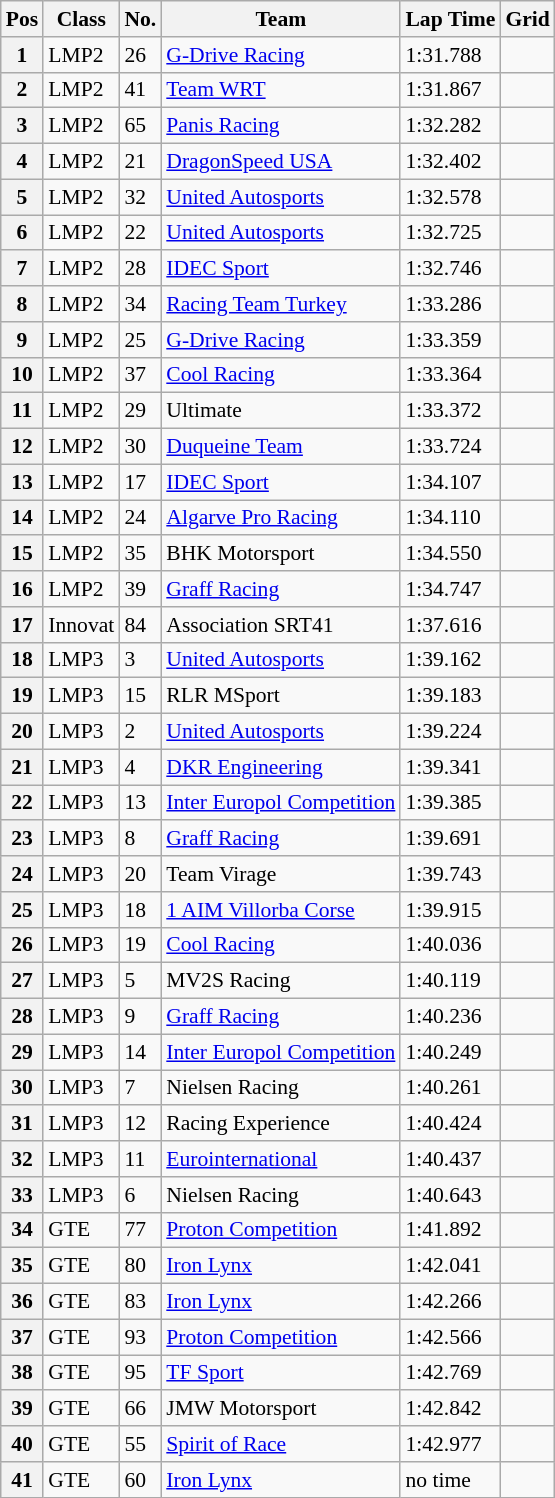<table class="wikitable" style="font-size: 90%;">
<tr>
<th>Pos</th>
<th>Class</th>
<th>No.</th>
<th>Team</th>
<th>Lap Time</th>
<th>Grid</th>
</tr>
<tr>
<th><strong>1</strong></th>
<td>LMP2</td>
<td>26</td>
<td> <a href='#'>G-Drive Racing</a></td>
<td>1:31.788</td>
<td></td>
</tr>
<tr>
<th>2</th>
<td>LMP2</td>
<td>41</td>
<td> <a href='#'>Team WRT</a></td>
<td>1:31.867</td>
<td></td>
</tr>
<tr>
<th>3</th>
<td>LMP2</td>
<td>65</td>
<td> <a href='#'>Panis Racing</a></td>
<td>1:32.282</td>
<td></td>
</tr>
<tr>
<th>4</th>
<td>LMP2</td>
<td>21</td>
<td> <a href='#'>DragonSpeed USA</a></td>
<td>1:32.402</td>
<td></td>
</tr>
<tr>
<th>5</th>
<td>LMP2</td>
<td>32</td>
<td> <a href='#'>United Autosports</a></td>
<td>1:32.578</td>
<td></td>
</tr>
<tr>
<th>6</th>
<td>LMP2</td>
<td>22</td>
<td> <a href='#'>United Autosports</a></td>
<td>1:32.725</td>
<td></td>
</tr>
<tr>
<th>7</th>
<td>LMP2</td>
<td>28</td>
<td> <a href='#'>IDEC Sport</a></td>
<td>1:32.746</td>
<td></td>
</tr>
<tr>
<th>8</th>
<td>LMP2</td>
<td>34</td>
<td> <a href='#'>Racing Team Turkey</a></td>
<td>1:33.286</td>
<td></td>
</tr>
<tr>
<th>9</th>
<td>LMP2</td>
<td>25</td>
<td> <a href='#'>G-Drive Racing</a></td>
<td>1:33.359</td>
<td></td>
</tr>
<tr>
<th>10</th>
<td>LMP2</td>
<td>37</td>
<td> <a href='#'>Cool Racing</a></td>
<td>1:33.364</td>
<td></td>
</tr>
<tr>
<th>11</th>
<td>LMP2</td>
<td>29</td>
<td> Ultimate</td>
<td>1:33.372</td>
<td></td>
</tr>
<tr>
<th>12</th>
<td>LMP2</td>
<td>30</td>
<td> <a href='#'>Duqueine Team</a></td>
<td>1:33.724</td>
<td></td>
</tr>
<tr>
<th>13</th>
<td>LMP2</td>
<td>17</td>
<td> <a href='#'>IDEC Sport</a></td>
<td>1:34.107</td>
<td></td>
</tr>
<tr>
<th>14</th>
<td>LMP2</td>
<td>24</td>
<td> <a href='#'>Algarve Pro Racing</a></td>
<td>1:34.110</td>
<td></td>
</tr>
<tr>
<th>15</th>
<td>LMP2</td>
<td>35</td>
<td> BHK Motorsport</td>
<td>1:34.550</td>
<td></td>
</tr>
<tr>
<th>16</th>
<td>LMP2</td>
<td>39</td>
<td> <a href='#'>Graff Racing</a></td>
<td>1:34.747</td>
<td></td>
</tr>
<tr>
<th><strong>17</strong></th>
<td>Innovat</td>
<td>84</td>
<td> Association SRT41</td>
<td>1:37.616</td>
<td></td>
</tr>
<tr>
<th><strong>18</strong></th>
<td>LMP3</td>
<td>3</td>
<td> <a href='#'>United Autosports</a></td>
<td>1:39.162</td>
<td></td>
</tr>
<tr>
<th>19</th>
<td>LMP3</td>
<td>15</td>
<td> RLR MSport</td>
<td>1:39.183</td>
<td></td>
</tr>
<tr>
<th>20</th>
<td>LMP3</td>
<td>2</td>
<td> <a href='#'>United Autosports</a></td>
<td>1:39.224</td>
<td></td>
</tr>
<tr>
<th>21</th>
<td>LMP3</td>
<td>4</td>
<td> <a href='#'>DKR Engineering</a></td>
<td>1:39.341</td>
<td></td>
</tr>
<tr>
<th>22</th>
<td>LMP3</td>
<td>13</td>
<td> <a href='#'>Inter Europol Competition</a></td>
<td>1:39.385</td>
<td></td>
</tr>
<tr>
<th>23</th>
<td>LMP3</td>
<td>8</td>
<td> <a href='#'>Graff Racing</a></td>
<td>1:39.691</td>
<td></td>
</tr>
<tr>
<th>24</th>
<td>LMP3</td>
<td>20</td>
<td> Team Virage</td>
<td>1:39.743</td>
<td></td>
</tr>
<tr>
<th>25</th>
<td>LMP3</td>
<td>18</td>
<td> <a href='#'>1 AIM Villorba Corse</a></td>
<td>1:39.915</td>
<td></td>
</tr>
<tr>
<th>26</th>
<td>LMP3</td>
<td>19</td>
<td> <a href='#'>Cool Racing</a></td>
<td>1:40.036</td>
<td></td>
</tr>
<tr>
<th>27</th>
<td>LMP3</td>
<td>5</td>
<td> MV2S Racing</td>
<td>1:40.119</td>
<td></td>
</tr>
<tr>
<th>28</th>
<td>LMP3</td>
<td>9</td>
<td> <a href='#'>Graff Racing</a></td>
<td>1:40.236</td>
<td></td>
</tr>
<tr>
<th>29</th>
<td>LMP3</td>
<td>14</td>
<td> <a href='#'>Inter Europol Competition</a></td>
<td>1:40.249</td>
<td></td>
</tr>
<tr>
<th>30</th>
<td>LMP3</td>
<td>7</td>
<td> Nielsen Racing</td>
<td>1:40.261</td>
<td></td>
</tr>
<tr>
<th>31</th>
<td>LMP3</td>
<td>12</td>
<td> Racing Experience</td>
<td>1:40.424</td>
<td></td>
</tr>
<tr>
<th>32</th>
<td>LMP3</td>
<td>11</td>
<td> <a href='#'>Eurointernational</a></td>
<td>1:40.437</td>
<td></td>
</tr>
<tr>
<th>33</th>
<td>LMP3</td>
<td>6</td>
<td> Nielsen Racing</td>
<td>1:40.643</td>
<td></td>
</tr>
<tr>
<th><strong>34</strong></th>
<td>GTE</td>
<td>77</td>
<td> <a href='#'>Proton Competition</a></td>
<td>1:41.892</td>
<td></td>
</tr>
<tr>
<th>35</th>
<td>GTE</td>
<td>80</td>
<td> <a href='#'>Iron Lynx</a></td>
<td>1:42.041</td>
<td></td>
</tr>
<tr>
<th>36</th>
<td>GTE</td>
<td>83</td>
<td> <a href='#'>Iron Lynx</a></td>
<td>1:42.266</td>
<td></td>
</tr>
<tr>
<th>37</th>
<td>GTE</td>
<td>93</td>
<td> <a href='#'>Proton Competition</a></td>
<td>1:42.566</td>
<td></td>
</tr>
<tr>
<th>38</th>
<td>GTE</td>
<td>95</td>
<td> <a href='#'>TF Sport</a></td>
<td>1:42.769</td>
<td></td>
</tr>
<tr>
<th>39</th>
<td>GTE</td>
<td>66</td>
<td> JMW Motorsport</td>
<td>1:42.842</td>
<td></td>
</tr>
<tr>
<th>40</th>
<td>GTE</td>
<td>55</td>
<td> <a href='#'>Spirit of Race</a></td>
<td>1:42.977</td>
<td></td>
</tr>
<tr>
<th>41</th>
<td>GTE</td>
<td>60</td>
<td> <a href='#'>Iron Lynx</a></td>
<td>no time</td>
<td></td>
</tr>
</table>
